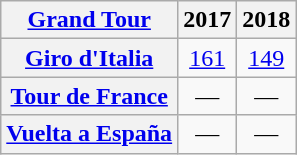<table class="wikitable plainrowheaders">
<tr>
<th scope="col"><a href='#'>Grand Tour</a></th>
<th scope="col">2017</th>
<th scope="col">2018</th>
</tr>
<tr style="text-align:center;">
<th scope="row"> <a href='#'>Giro d'Italia</a></th>
<td style="text-align:center;"><a href='#'>161</a></td>
<td style="text-align:center;"><a href='#'>149</a></td>
</tr>
<tr style="text-align:center;">
<th scope="row"> <a href='#'>Tour de France</a></th>
<td>—</td>
<td>—</td>
</tr>
<tr style="text-align:center;">
<th scope="row"> <a href='#'>Vuelta a España</a></th>
<td>—</td>
<td>—</td>
</tr>
</table>
